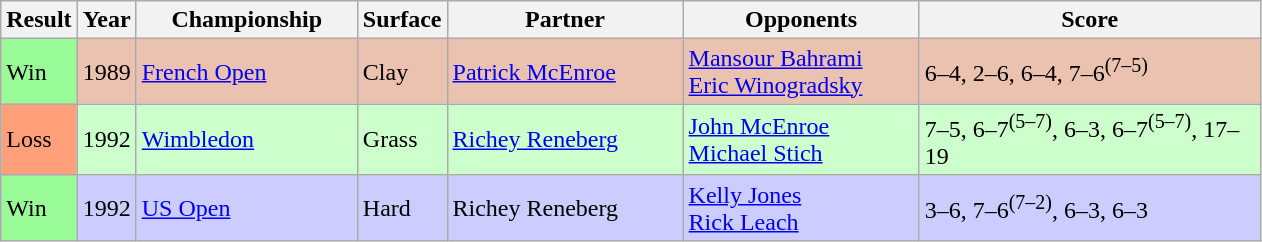<table class="sortable wikitable">
<tr>
<th style="width:40px">Result</th>
<th style="width:30px">Year</th>
<th style="width:140px">Championship</th>
<th style="width:50px">Surface</th>
<th style="width:150px">Partner</th>
<th style="width:150px">Opponents</th>
<th style="width:220px"  class="unsortable">Score</th>
</tr>
<tr style="background:#ebc2af;">
<td style="background:#98fb98;">Win</td>
<td>1989</td>
<td><a href='#'>French Open</a></td>
<td>Clay</td>
<td> <a href='#'>Patrick McEnroe</a></td>
<td> <a href='#'>Mansour Bahrami</a><br> <a href='#'>Eric Winogradsky</a></td>
<td>6–4, 2–6, 6–4, 7–6<sup>(7–5)</sup></td>
</tr>
<tr style="background:#ccffcc;">
<td style="background:#ffa07a;">Loss</td>
<td>1992</td>
<td><a href='#'>Wimbledon</a></td>
<td>Grass</td>
<td> <a href='#'>Richey Reneberg</a></td>
<td> <a href='#'>John McEnroe</a><br> <a href='#'>Michael Stich</a></td>
<td>7–5, 6–7<sup>(5–7)</sup>, 6–3, 6–7<sup>(5–7)</sup>, 17–19</td>
</tr>
<tr style="background:#ccccff;">
<td style="background:#98fb98;">Win</td>
<td>1992</td>
<td><a href='#'>US Open</a></td>
<td>Hard</td>
<td> Richey Reneberg</td>
<td> <a href='#'>Kelly Jones</a><br> <a href='#'>Rick Leach</a></td>
<td>3–6, 7–6<sup>(7–2)</sup>, 6–3, 6–3</td>
</tr>
</table>
